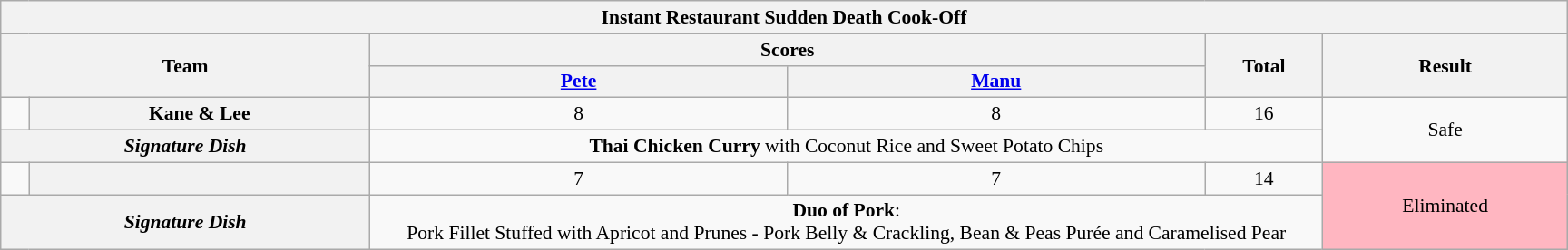<table class="wikitable plainrowheaders" style="text-align:center; font-size:90%; width:80em; margin:1em auto;">
<tr>
<th colspan="6" >Instant Restaurant Sudden Death Cook-Off</th>
</tr>
<tr>
<th style="width:12px;" rowspan="2" colspan="2">Team</th>
<th colspan="2" style="width:34em;">Scores</th>
<th rowspan="2" style="width:80px;">Total<br></th>
<th rowspan="2" style="width:12em;">Result</th>
</tr>
<tr>
<th style="width:300px;"><a href='#'>Pete</a></th>
<th style="width:300px;"><a href='#'>Manu</a></th>
</tr>
<tr>
<td></td>
<th scope="row"><strong>Kane & Lee</strong></th>
<td>8</td>
<td>8</td>
<td>16</td>
<td rowspan="2">Safe</td>
</tr>
<tr>
<th colspan="2"><strong><em>Signature Dish</em></strong></th>
<td colspan="3"><strong>Thai Chicken Curry</strong> with Coconut Rice and Sweet Potato Chips</td>
</tr>
<tr>
<td></td>
<th scope="row"><strong></strong></th>
<td>7</td>
<td>7</td>
<td>14</td>
<td rowspan="2"  style="background:lightpink">Eliminated</td>
</tr>
<tr>
<th colspan="2"><strong><em>Signature Dish</em></strong></th>
<td colspan="3"><strong>Duo of Pork</strong>: <br> Pork Fillet Stuffed with Apricot and Prunes - Pork Belly & Crackling, Bean & Peas Purée and  Caramelised Pear</td>
</tr>
</table>
